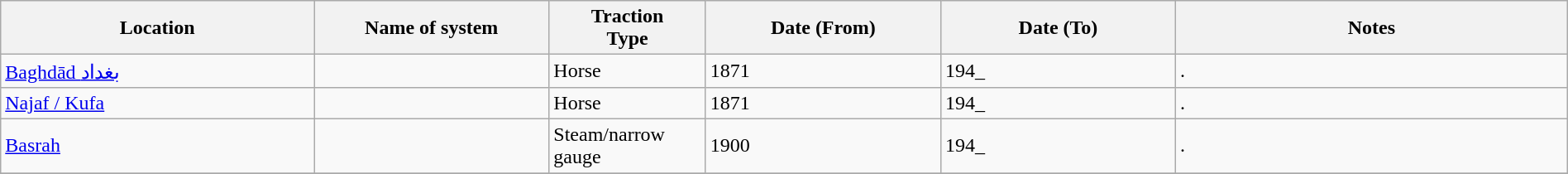<table class="wikitable" width=100%>
<tr>
<th width=20%>Location</th>
<th width=15%>Name of system</th>
<th width=10%>Traction<br>Type</th>
<th width=15%>Date (From)</th>
<th width=15%>Date (To)</th>
<th width=25%>Notes</th>
</tr>
<tr>
<td><a href='#'>Baghdād بغداد</a></td>
<td> </td>
<td>Horse</td>
<td>1871</td>
<td>194_</td>
<td>.</td>
</tr>
<tr>
<td><a href='#'>Najaf / Kufa</a></td>
<td> </td>
<td>Horse</td>
<td>1871</td>
<td>194_</td>
<td>.</td>
</tr>
<tr>
<td><a href='#'>Basrah</a></td>
<td> </td>
<td>Steam/narrow gauge</td>
<td>1900</td>
<td>194_</td>
<td>.</td>
</tr>
<tr>
</tr>
</table>
